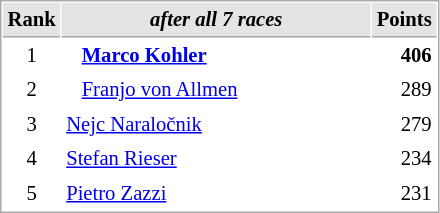<table cellspacing="1" cellpadding="3" style="border:1px solid #aaa; font-size:86%;">
<tr style="background:#e4e4e4;">
<th style="border-bottom:1px solid #aaa; width:10px;">Rank</th>
<th style="border-bottom:1px solid #aaa; width:200px; white-space:nowrap;"><em>after all 7 races</em></th>
<th style="border-bottom:1px solid #aaa; width:20px;">Points</th>
</tr>
<tr>
<td style="text-align:center;">1</td>
<td>   <strong><a href='#'>Marco Kohler</a></strong></td>
<td align="right"><strong>406</strong></td>
</tr>
<tr>
<td style="text-align:center;">2</td>
<td>   <a href='#'>Franjo von Allmen</a></td>
<td align="right">289</td>
</tr>
<tr>
<td style="text-align:center;">3</td>
<td> <a href='#'>Nejc Naraločnik</a></td>
<td align="right">279</td>
</tr>
<tr>
<td style="text-align:center;">4</td>
<td> <a href='#'>Stefan Rieser</a></td>
<td align="right">234</td>
</tr>
<tr>
<td style="text-align:center;">5</td>
<td> <a href='#'>Pietro Zazzi</a></td>
<td align="right">231</td>
</tr>
</table>
